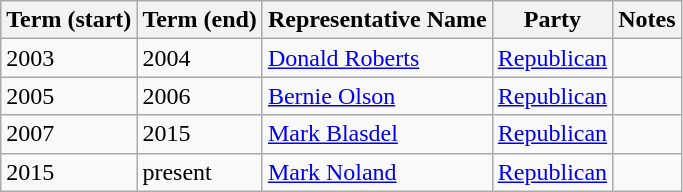<table class="wikitable sortable">
<tr>
<th>Term (start)</th>
<th>Term (end)</th>
<th>Representative Name</th>
<th>Party</th>
<th>Notes</th>
</tr>
<tr>
<td>2003</td>
<td>2004</td>
<td><a href='#'>Donald Roberts</a></td>
<td><a href='#'>Republican</a></td>
<td></td>
</tr>
<tr>
<td>2005</td>
<td>2006</td>
<td><a href='#'>Bernie Olson</a></td>
<td><a href='#'>Republican</a></td>
<td></td>
</tr>
<tr>
<td>2007</td>
<td>2015</td>
<td><a href='#'>Mark Blasdel</a></td>
<td><a href='#'>Republican</a></td>
<td></td>
</tr>
<tr>
<td>2015</td>
<td>present</td>
<td><a href='#'>Mark Noland</a></td>
<td><a href='#'>Republican</a></td>
<td></td>
</tr>
</table>
